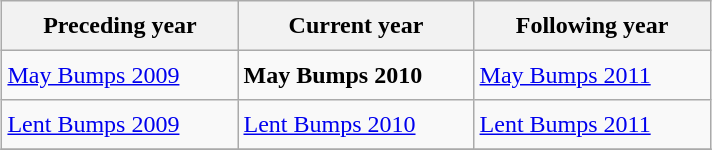<table class="wikitable" style="margin:1em auto; height:100px" align="center">
<tr>
<th width=150>Preceding year</th>
<th width=150>Current year</th>
<th width=150>Following year</th>
</tr>
<tr>
<td><a href='#'>May Bumps 2009</a></td>
<td><strong>May Bumps 2010</strong></td>
<td><a href='#'>May Bumps 2011</a></td>
</tr>
<tr>
<td><a href='#'>Lent Bumps 2009</a></td>
<td><a href='#'>Lent Bumps 2010</a></td>
<td><a href='#'>Lent Bumps 2011</a></td>
</tr>
<tr>
</tr>
</table>
